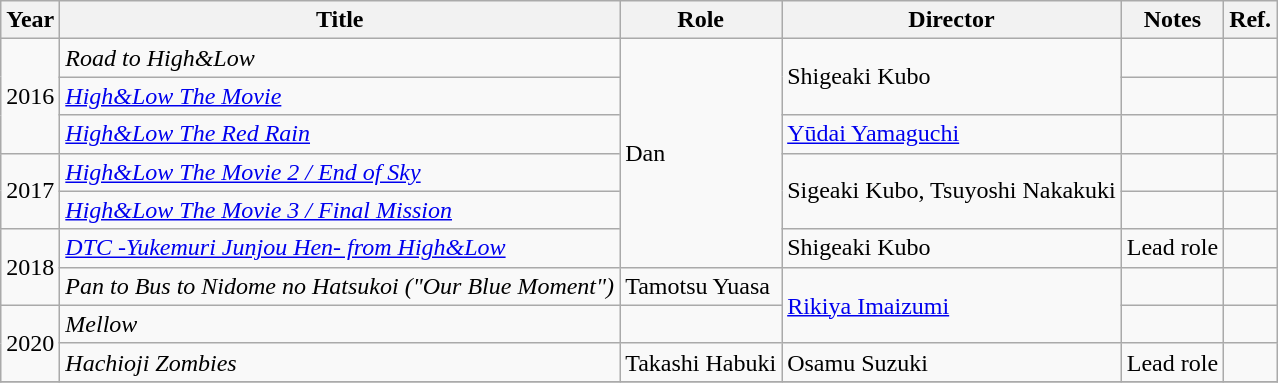<table class="wikitable">
<tr>
<th>Year</th>
<th>Title</th>
<th>Role</th>
<th>Director</th>
<th>Notes</th>
<th>Ref.</th>
</tr>
<tr>
<td rowspan="3">2016</td>
<td><em>Road to High&Low</em></td>
<td rowspan="6">Dan</td>
<td rowspan="2">Shigeaki Kubo</td>
<td></td>
<td></td>
</tr>
<tr>
<td><em><a href='#'>High&Low The Movie</a></em></td>
<td></td>
<td></td>
</tr>
<tr>
<td><em><a href='#'>High&Low The Red Rain</a></em></td>
<td><a href='#'>Yūdai Yamaguchi</a></td>
<td></td>
<td></td>
</tr>
<tr>
<td rowspan="2">2017</td>
<td><em><a href='#'>High&Low The Movie 2 / End of Sky</a></em></td>
<td rowspan="2">Sigeaki Kubo, Tsuyoshi Nakakuki</td>
<td></td>
<td></td>
</tr>
<tr>
<td><em><a href='#'>High&Low The Movie 3 / Final Mission</a></em></td>
<td></td>
<td></td>
</tr>
<tr>
<td rowspan="2">2018</td>
<td><em><a href='#'>DTC -Yukemuri Junjou Hen- from High&Low</a></em></td>
<td>Shigeaki Kubo</td>
<td>Lead role</td>
<td></td>
</tr>
<tr>
<td><em>Pan to Bus to Nidome no Hatsukoi ("Our Blue Moment")</em></td>
<td>Tamotsu Yuasa</td>
<td rowspan="2"><a href='#'>Rikiya Imaizumi</a></td>
<td></td>
<td></td>
</tr>
<tr>
<td rowspan="2">2020</td>
<td><em>Mellow</em></td>
<td></td>
<td></td>
<td></td>
</tr>
<tr>
<td><em>Hachioji Zombies</em></td>
<td>Takashi Habuki</td>
<td>Osamu Suzuki</td>
<td>Lead role</td>
<td></td>
</tr>
<tr>
</tr>
</table>
